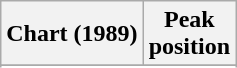<table class="wikitable sortable plainrowheaders" style="text-align:center">
<tr>
<th scope="col">Chart (1989)</th>
<th scope="col">Peak<br> position</th>
</tr>
<tr>
</tr>
<tr>
</tr>
<tr>
</tr>
<tr>
</tr>
</table>
